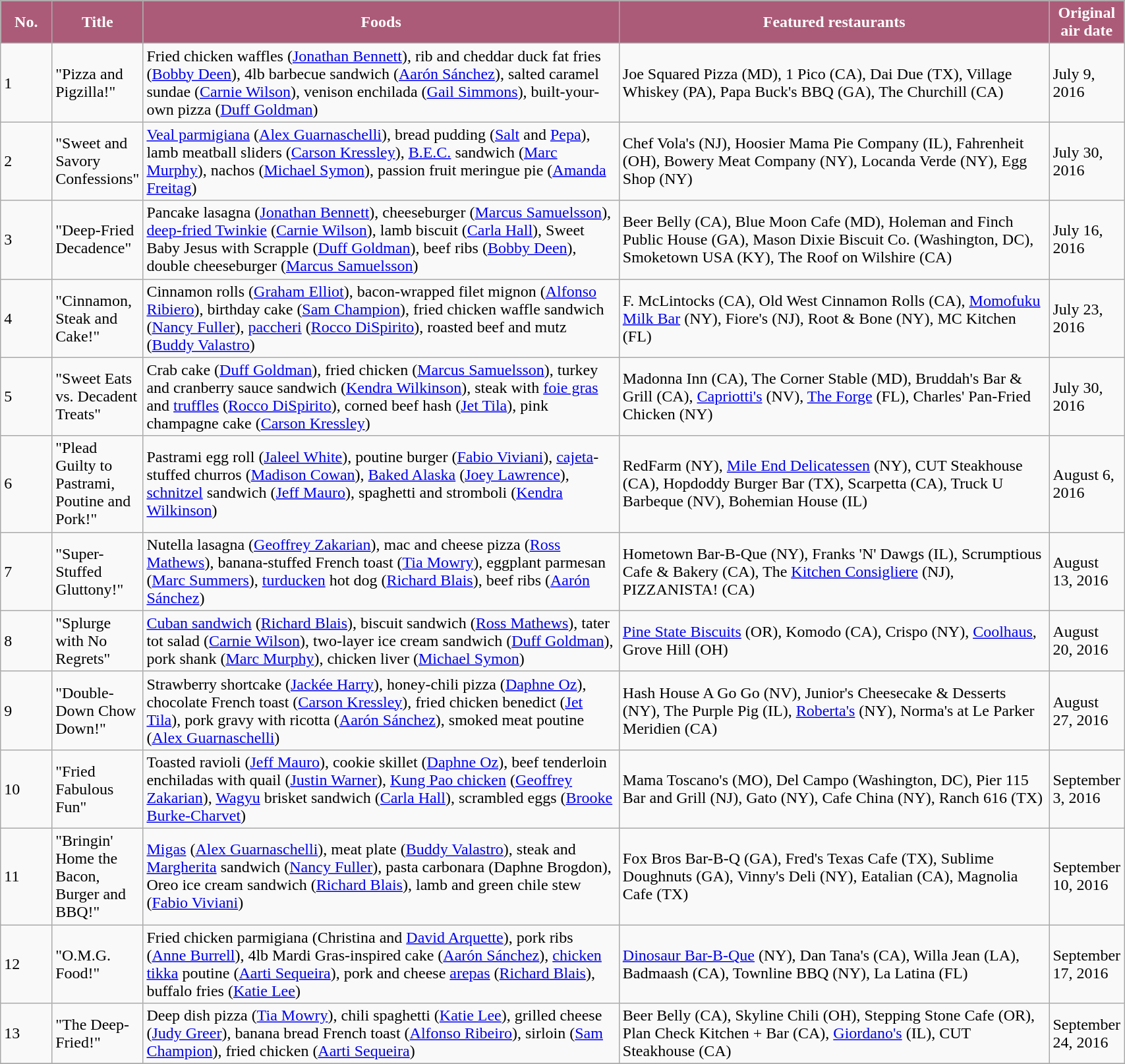<table class="wikitable plainrowheaders" style="width:90%;">
<tr>
<th style="background-color: #ab5b78; color: #FFFFFF;" width=5%>No.</th>
<th style="background-color: #ab5b78; color: #FFFFFF;">Title</th>
<th style="background-color: #ab5b78; color: #FFFFFF;" width=50%>Foods</th>
<th style="background-color: #ab5b78; color: #FFFFFF;" width=70%>Featured restaurants</th>
<th style="background-color: #ab5b78; color: #FFFFFF;">Original air date</th>
</tr>
<tr>
<td>1</td>
<td>"Pizza and Pigzilla!"</td>
<td>Fried chicken waffles (<a href='#'>Jonathan Bennett</a>), rib and cheddar duck fat fries (<a href='#'>Bobby Deen</a>), 4lb barbecue sandwich (<a href='#'>Aarón Sánchez</a>), salted caramel sundae (<a href='#'>Carnie Wilson</a>), venison enchilada (<a href='#'>Gail Simmons</a>), built-your-own pizza (<a href='#'>Duff Goldman</a>)</td>
<td>Joe Squared Pizza (MD), 1 Pico (CA), Dai Due (TX), Village Whiskey (PA), Papa Buck's BBQ (GA), The Churchill (CA)</td>
<td>July 9, 2016</td>
</tr>
<tr>
<td>2</td>
<td>"Sweet and Savory Confessions"</td>
<td><a href='#'>Veal parmigiana</a> (<a href='#'>Alex Guarnaschelli</a>), bread pudding (<a href='#'>Salt</a> and <a href='#'>Pepa</a>), lamb meatball sliders (<a href='#'>Carson Kressley</a>), <a href='#'>B.E.C.</a> sandwich (<a href='#'>Marc Murphy</a>), nachos (<a href='#'>Michael Symon</a>), passion fruit meringue pie (<a href='#'>Amanda Freitag</a>)</td>
<td>Chef Vola's (NJ), Hoosier Mama Pie Company (IL), Fahrenheit (OH), Bowery Meat Company (NY), Locanda Verde (NY), Egg Shop (NY)</td>
<td>July 30, 2016</td>
</tr>
<tr>
<td>3</td>
<td>"Deep-Fried Decadence"</td>
<td>Pancake lasagna (<a href='#'>Jonathan Bennett</a>), cheeseburger (<a href='#'>Marcus Samuelsson</a>), <a href='#'>deep-fried Twinkie</a> (<a href='#'>Carnie Wilson</a>), lamb biscuit (<a href='#'>Carla Hall</a>), Sweet Baby Jesus with Scrapple (<a href='#'>Duff Goldman</a>), beef ribs (<a href='#'>Bobby Deen</a>), double cheeseburger (<a href='#'>Marcus Samuelsson</a>)</td>
<td>Beer Belly (CA), Blue Moon Cafe (MD), Holeman and Finch Public House (GA), Mason Dixie Biscuit Co. (Washington, DC), Smoketown USA (KY), The Roof on Wilshire (CA)</td>
<td>July 16, 2016</td>
</tr>
<tr>
<td>4</td>
<td>"Cinnamon, Steak and Cake!"</td>
<td>Cinnamon rolls (<a href='#'>Graham Elliot</a>), bacon-wrapped filet mignon (<a href='#'>Alfonso Ribiero</a>), birthday cake (<a href='#'>Sam Champion</a>), fried chicken waffle sandwich (<a href='#'>Nancy Fuller</a>), <a href='#'>paccheri</a> (<a href='#'>Rocco DiSpirito</a>), roasted beef and mutz (<a href='#'>Buddy Valastro</a>)</td>
<td>F. McLintocks (CA), Old West Cinnamon Rolls (CA), <a href='#'>Momofuku Milk Bar</a> (NY), Fiore's (NJ), Root & Bone (NY), MC Kitchen (FL)</td>
<td>July 23, 2016</td>
</tr>
<tr>
<td>5</td>
<td>"Sweet Eats vs. Decadent Treats"</td>
<td>Crab cake (<a href='#'>Duff Goldman</a>), fried chicken (<a href='#'>Marcus Samuelsson</a>), turkey and cranberry sauce sandwich (<a href='#'>Kendra Wilkinson</a>), steak with <a href='#'>foie gras</a> and <a href='#'>truffles</a> (<a href='#'>Rocco DiSpirito</a>), corned beef hash (<a href='#'>Jet Tila</a>), pink champagne cake (<a href='#'>Carson Kressley</a>)</td>
<td>Madonna Inn (CA), The Corner Stable (MD), Bruddah's Bar & Grill (CA), <a href='#'>Capriotti's</a> (NV), <a href='#'>The Forge</a> (FL), Charles' Pan-Fried Chicken (NY)</td>
<td>July 30, 2016</td>
</tr>
<tr>
<td>6</td>
<td>"Plead Guilty to Pastrami, Poutine and Pork!"</td>
<td>Pastrami egg roll (<a href='#'>Jaleel White</a>), poutine burger (<a href='#'>Fabio Viviani</a>), <a href='#'>cajeta</a>-stuffed churros (<a href='#'>Madison Cowan</a>), <a href='#'>Baked Alaska</a> (<a href='#'>Joey Lawrence</a>), <a href='#'>schnitzel</a> sandwich (<a href='#'>Jeff Mauro</a>), spaghetti and stromboli (<a href='#'>Kendra Wilkinson</a>)</td>
<td>RedFarm (NY), <a href='#'>Mile End Delicatessen</a> (NY), CUT Steakhouse (CA), Hopdoddy Burger Bar (TX), Scarpetta (CA), Truck U Barbeque (NV), Bohemian House (IL)</td>
<td>August 6, 2016</td>
</tr>
<tr>
<td>7</td>
<td>"Super-Stuffed Gluttony!"</td>
<td>Nutella lasagna (<a href='#'>Geoffrey Zakarian</a>), mac and cheese pizza (<a href='#'>Ross Mathews</a>), banana-stuffed French toast (<a href='#'>Tia Mowry</a>), eggplant parmesan (<a href='#'>Marc Summers</a>), <a href='#'>turducken</a> hot dog (<a href='#'>Richard Blais</a>), beef ribs (<a href='#'>Aarón Sánchez</a>)</td>
<td>Hometown Bar-B-Que (NY), Franks 'N' Dawgs (IL), Scrumptious Cafe & Bakery (CA), The <a href='#'>Kitchen Consigliere</a> (NJ), PIZZANISTA! (CA)</td>
<td>August 13, 2016</td>
</tr>
<tr>
<td>8</td>
<td>"Splurge with No Regrets"</td>
<td><a href='#'>Cuban sandwich</a> (<a href='#'>Richard Blais</a>), biscuit sandwich (<a href='#'>Ross Mathews</a>), tater tot salad (<a href='#'>Carnie Wilson</a>), two-layer ice cream sandwich (<a href='#'>Duff Goldman</a>), pork shank (<a href='#'>Marc Murphy</a>), chicken liver (<a href='#'>Michael Symon</a>)</td>
<td><a href='#'>Pine State Biscuits</a> (OR), Komodo (CA), Crispo (NY), <a href='#'>Coolhaus</a>, Grove Hill (OH)</td>
<td>August 20, 2016</td>
</tr>
<tr>
<td>9</td>
<td>"Double-Down Chow Down!"</td>
<td>Strawberry shortcake (<a href='#'>Jackée Harry</a>), honey-chili pizza (<a href='#'>Daphne Oz</a>), chocolate French toast (<a href='#'>Carson Kressley</a>), fried chicken benedict (<a href='#'>Jet Tila</a>), pork gravy with ricotta (<a href='#'>Aarón Sánchez</a>), smoked meat poutine (<a href='#'>Alex Guarnaschelli</a>)</td>
<td>Hash House A Go Go (NV), Junior's Cheesecake & Desserts (NY), The Purple Pig (IL), <a href='#'>Roberta's</a> (NY), Norma's at Le Parker Meridien (CA)</td>
<td>August 27, 2016</td>
</tr>
<tr>
<td>10</td>
<td>"Fried Fabulous Fun"</td>
<td>Toasted ravioli (<a href='#'>Jeff Mauro</a>), cookie skillet (<a href='#'>Daphne Oz</a>), beef tenderloin enchiladas with quail (<a href='#'>Justin Warner</a>), <a href='#'>Kung Pao chicken</a> (<a href='#'>Geoffrey Zakarian</a>), <a href='#'>Wagyu</a> brisket sandwich (<a href='#'>Carla Hall</a>), scrambled eggs (<a href='#'>Brooke Burke-Charvet</a>)</td>
<td>Mama Toscano's (MO), Del Campo (Washington, DC), Pier 115 Bar and Grill (NJ), Gato (NY), Cafe China (NY), Ranch 616 (TX)</td>
<td>September 3, 2016</td>
</tr>
<tr>
<td>11</td>
<td>"Bringin' Home the Bacon, Burger and BBQ!"</td>
<td><a href='#'>Migas</a> (<a href='#'>Alex Guarnaschelli</a>), meat plate (<a href='#'>Buddy Valastro</a>), steak and <a href='#'>Margherita</a> sandwich (<a href='#'>Nancy Fuller</a>), pasta carbonara (Daphne Brogdon), Oreo ice cream sandwich (<a href='#'>Richard Blais</a>), lamb and green chile stew (<a href='#'>Fabio Viviani</a>)</td>
<td>Fox Bros Bar-B-Q (GA), Fred's Texas Cafe (TX), Sublime Doughnuts (GA), Vinny's Deli (NY), Eatalian (CA), Magnolia Cafe (TX)</td>
<td>September 10, 2016</td>
</tr>
<tr>
<td>12</td>
<td>"O.M.G. Food!"</td>
<td>Fried chicken parmigiana (Christina and <a href='#'>David Arquette</a>), pork ribs (<a href='#'>Anne Burrell</a>), 4lb Mardi Gras-inspired cake (<a href='#'>Aarón Sánchez</a>), <a href='#'>chicken tikka</a> poutine (<a href='#'>Aarti Sequeira</a>), pork and cheese <a href='#'>arepas</a> (<a href='#'>Richard Blais</a>), buffalo fries (<a href='#'>Katie Lee</a>)</td>
<td><a href='#'>Dinosaur Bar-B-Que</a> (NY), Dan Tana's (CA), Willa Jean (LA), Badmaash (CA), Townline BBQ (NY), La Latina (FL)</td>
<td>September 17, 2016</td>
</tr>
<tr>
<td>13</td>
<td>"The Deep-Fried!"</td>
<td>Deep dish pizza (<a href='#'>Tia Mowry</a>), chili spaghetti (<a href='#'>Katie Lee</a>), grilled cheese (<a href='#'>Judy Greer</a>), banana bread French toast (<a href='#'>Alfonso Ribeiro</a>), sirloin (<a href='#'>Sam Champion</a>), fried chicken (<a href='#'>Aarti Sequeira</a>)</td>
<td>Beer Belly (CA), Skyline Chili (OH), Stepping Stone Cafe (OR), Plan Check Kitchen + Bar (CA), <a href='#'>Giordano's</a> (IL), CUT Steakhouse (CA)</td>
<td>September 24, 2016</td>
</tr>
<tr>
</tr>
</table>
